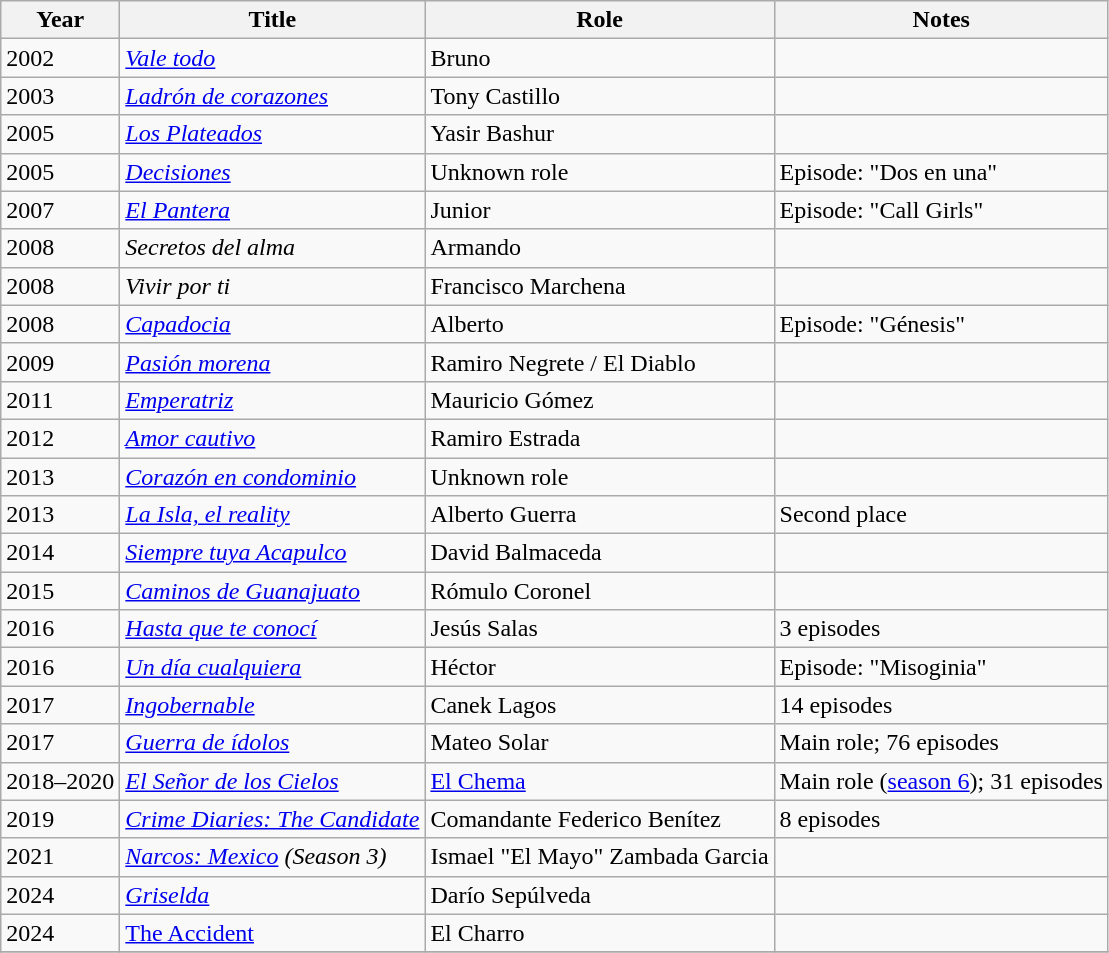<table class="wikitable sortable">
<tr>
<th>Year</th>
<th>Title</th>
<th>Role</th>
<th>Notes</th>
</tr>
<tr>
<td>2002</td>
<td><em><a href='#'>Vale todo</a></em></td>
<td>Bruno</td>
<td></td>
</tr>
<tr>
<td>2003</td>
<td><em><a href='#'>Ladrón de corazones</a></em></td>
<td>Tony Castillo</td>
<td></td>
</tr>
<tr>
<td>2005</td>
<td><em><a href='#'>Los Plateados</a></em></td>
<td>Yasir Bashur</td>
<td></td>
</tr>
<tr>
<td>2005</td>
<td><em><a href='#'>Decisiones</a></em></td>
<td>Unknown role</td>
<td>Episode: "Dos en una"</td>
</tr>
<tr>
<td>2007</td>
<td><em><a href='#'>El Pantera</a></em></td>
<td>Junior</td>
<td>Episode: "Call Girls"</td>
</tr>
<tr>
<td>2008</td>
<td><em>Secretos del alma</em></td>
<td>Armando</td>
<td></td>
</tr>
<tr>
<td>2008</td>
<td><em>Vivir por ti</em></td>
<td>Francisco Marchena</td>
<td></td>
</tr>
<tr>
<td>2008</td>
<td><em><a href='#'>Capadocia</a></em></td>
<td>Alberto</td>
<td>Episode: "Génesis"</td>
</tr>
<tr>
<td>2009</td>
<td><em><a href='#'>Pasión morena</a></em></td>
<td>Ramiro Negrete / El Diablo</td>
<td></td>
</tr>
<tr>
<td>2011</td>
<td><em><a href='#'>Emperatriz</a></em></td>
<td>Mauricio Gómez</td>
<td></td>
</tr>
<tr>
<td>2012</td>
<td><em><a href='#'>Amor cautivo</a></em></td>
<td>Ramiro Estrada</td>
<td></td>
</tr>
<tr>
<td>2013</td>
<td><em><a href='#'>Corazón en condominio</a></em></td>
<td>Unknown role</td>
<td></td>
</tr>
<tr>
<td>2013</td>
<td><em><a href='#'>La Isla, el reality</a></em></td>
<td>Alberto Guerra</td>
<td>Second place</td>
</tr>
<tr>
<td>2014</td>
<td><em><a href='#'>Siempre tuya Acapulco</a></em></td>
<td>David Balmaceda</td>
<td></td>
</tr>
<tr>
<td>2015</td>
<td><em><a href='#'>Caminos de Guanajuato</a></em></td>
<td>Rómulo Coronel</td>
<td></td>
</tr>
<tr>
<td>2016</td>
<td><em><a href='#'>Hasta que te conocí</a></em></td>
<td>Jesús Salas</td>
<td>3 episodes</td>
</tr>
<tr>
<td>2016</td>
<td><em><a href='#'>Un día cualquiera</a></em></td>
<td>Héctor</td>
<td>Episode: "Misoginia"</td>
</tr>
<tr>
<td>2017</td>
<td><em><a href='#'>Ingobernable</a></em></td>
<td>Canek Lagos</td>
<td>14 episodes</td>
</tr>
<tr>
<td>2017</td>
<td><em><a href='#'>Guerra de ídolos</a></em></td>
<td>Mateo Solar</td>
<td>Main role; 76 episodes</td>
</tr>
<tr>
<td>2018–2020</td>
<td><em><a href='#'>El Señor de los Cielos</a></em></td>
<td><a href='#'>El Chema</a></td>
<td>Main role (<a href='#'>season 6</a>); 31 episodes </td>
</tr>
<tr>
<td>2019</td>
<td><em><a href='#'>Crime Diaries: The Candidate</a></em></td>
<td>Comandante Federico Benítez</td>
<td>8 episodes</td>
</tr>
<tr>
<td>2021</td>
<td><em><a href='#'>Narcos: Mexico</a> (Season 3)</em></td>
<td>Ismael "El Mayo" Zambada Garcia</td>
<td></td>
</tr>
<tr>
<td>2024</td>
<td><em><a href='#'>Griselda</a></em></td>
<td>Darío Sepúlveda</td>
<td></td>
</tr>
<tr>
<td>2024</td>
<td><a href='#'>The Accident</a></td>
<td>El Charro</td>
<td></td>
</tr>
<tr>
</tr>
</table>
